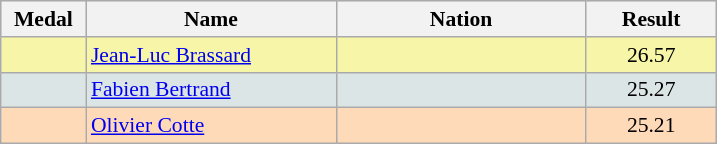<table class=wikitable style="border:1px solid #AAAAAA;font-size:90%">
<tr bgcolor="#E4E4E4">
<th width=50>Medal</th>
<th width=160>Name</th>
<th width=160>Nation</th>
<th width=80>Result</th>
</tr>
<tr bgcolor="#F7F6A8">
<td align="center"></td>
<td><a href='#'>Jean-Luc Brassard</a></td>
<td></td>
<td align="center">26.57</td>
</tr>
<tr bgcolor="#DCE5E5">
<td align="center"></td>
<td><a href='#'>Fabien Bertrand</a></td>
<td></td>
<td align="center">25.27</td>
</tr>
<tr bgcolor="#FFDAB9">
<td align="center"></td>
<td><a href='#'>Olivier Cotte</a></td>
<td></td>
<td align="center">25.21</td>
</tr>
</table>
